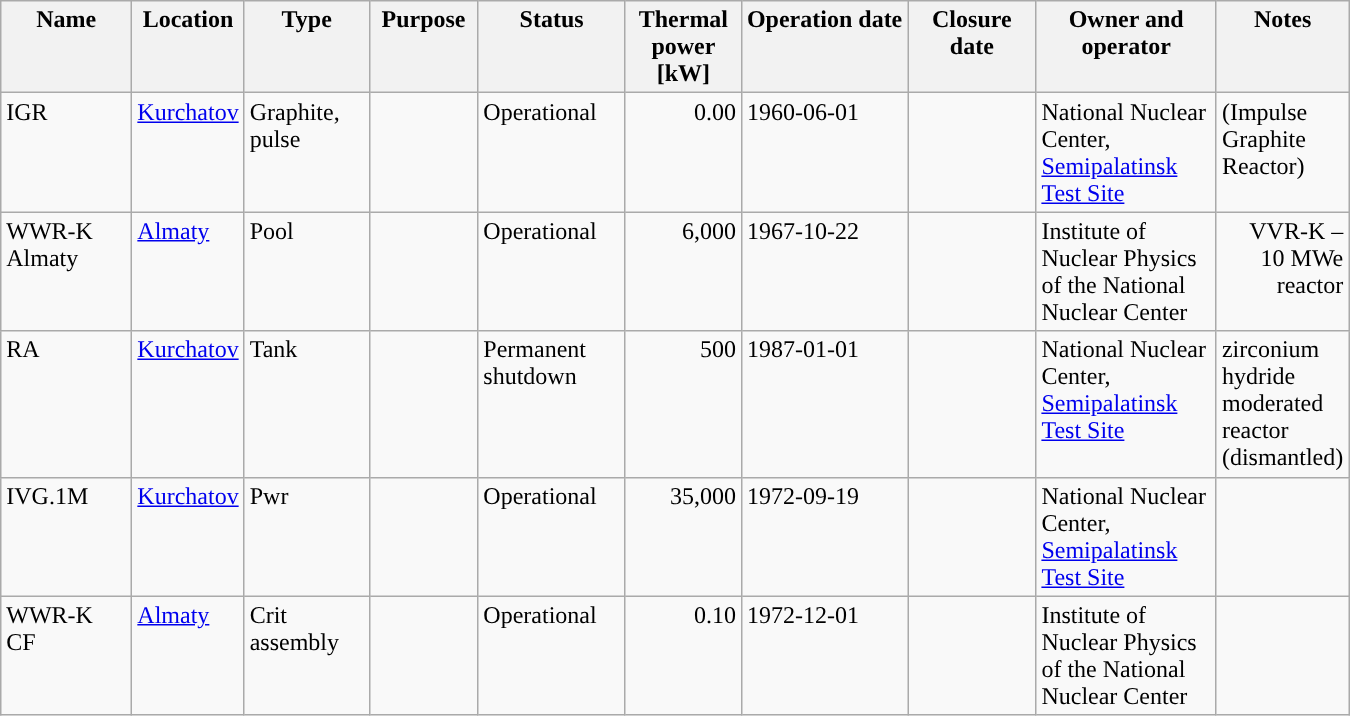<table class="wikitable" >
<tr valign="top">
<th width="80">Name</th>
<th width="65">Location</th>
<th width="76">Type</th>
<th width="65">Purpose</th>
<th width="91">Status</th>
<th width="70“">Thermal power [kW]</th>
<th width=„67“>Operation date</th>
<th width="78“">Closure date</th>
<th width="113“">Owner and operator</th>
<th width="65">Notes</th>
</tr>
<tr valign="top">
<td>IGR</td>
<td><a href='#'>Kurchatov</a></td>
<td>Graphite, pulse</td>
<td></td>
<td>Operational</td>
<td align="right">0.00</td>
<td>1960-06-01</td>
<td></td>
<td>National Nuclear Center, <a href='#'>Semipalatinsk Test Site</a></td>
<td>(Impulse Graphite Reactor)</td>
</tr>
<tr valign="top">
<td>WWR-K Almaty</td>
<td><a href='#'>Almaty</a></td>
<td>Pool</td>
<td></td>
<td>Operational</td>
<td align="right">6,000</td>
<td>1967-10-22</td>
<td></td>
<td>Institute of Nuclear Physics of the National Nuclear Center</td>
<td align="right">VVR-K – 10 MWe reactor</td>
</tr>
<tr valign="top">
<td>RA</td>
<td><a href='#'>Kurchatov</a></td>
<td>Tank</td>
<td></td>
<td>Permanent shutdown</td>
<td align="right">500</td>
<td>1987-01-01</td>
<td></td>
<td>National Nuclear Center, <a href='#'>Semipalatinsk Test Site</a></td>
<td>zirconium hydride moderated reactor (dismantled)</td>
</tr>
<tr valign="top">
<td>IVG.1M</td>
<td><a href='#'>Kurchatov</a></td>
<td>Pwr</td>
<td></td>
<td>Operational</td>
<td align="right">35,000</td>
<td>1972-09-19</td>
<td></td>
<td>National Nuclear Center, <a href='#'>Semipalatinsk Test Site</a></td>
<td></td>
</tr>
<tr valign="top">
<td>WWR-K CF</td>
<td><a href='#'>Almaty</a></td>
<td>Crit assembly</td>
<td></td>
<td>Operational</td>
<td align="right">0.10</td>
<td>1972-12-01</td>
<td></td>
<td>Institute of Nuclear Physics of the National Nuclear Center</td>
<td></td>
</tr>
</table>
